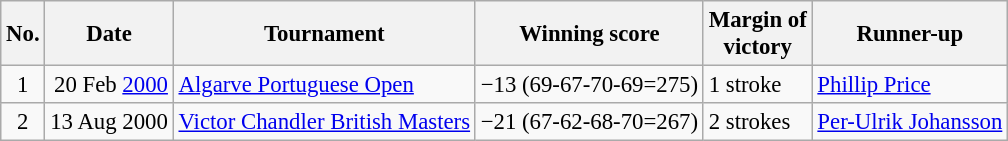<table class="wikitable" style="font-size:95%;">
<tr>
<th>No.</th>
<th>Date</th>
<th>Tournament</th>
<th>Winning score</th>
<th>Margin of<br>victory</th>
<th>Runner-up</th>
</tr>
<tr>
<td align=center>1</td>
<td align=right>20 Feb <a href='#'>2000</a></td>
<td><a href='#'>Algarve Portuguese Open</a></td>
<td>−13 (69-67-70-69=275)</td>
<td>1 stroke</td>
<td> <a href='#'>Phillip Price</a></td>
</tr>
<tr>
<td align=center>2</td>
<td align=right>13 Aug 2000</td>
<td><a href='#'>Victor Chandler British Masters</a></td>
<td>−21 (67-62-68-70=267)</td>
<td>2 strokes</td>
<td> <a href='#'>Per-Ulrik Johansson</a></td>
</tr>
</table>
